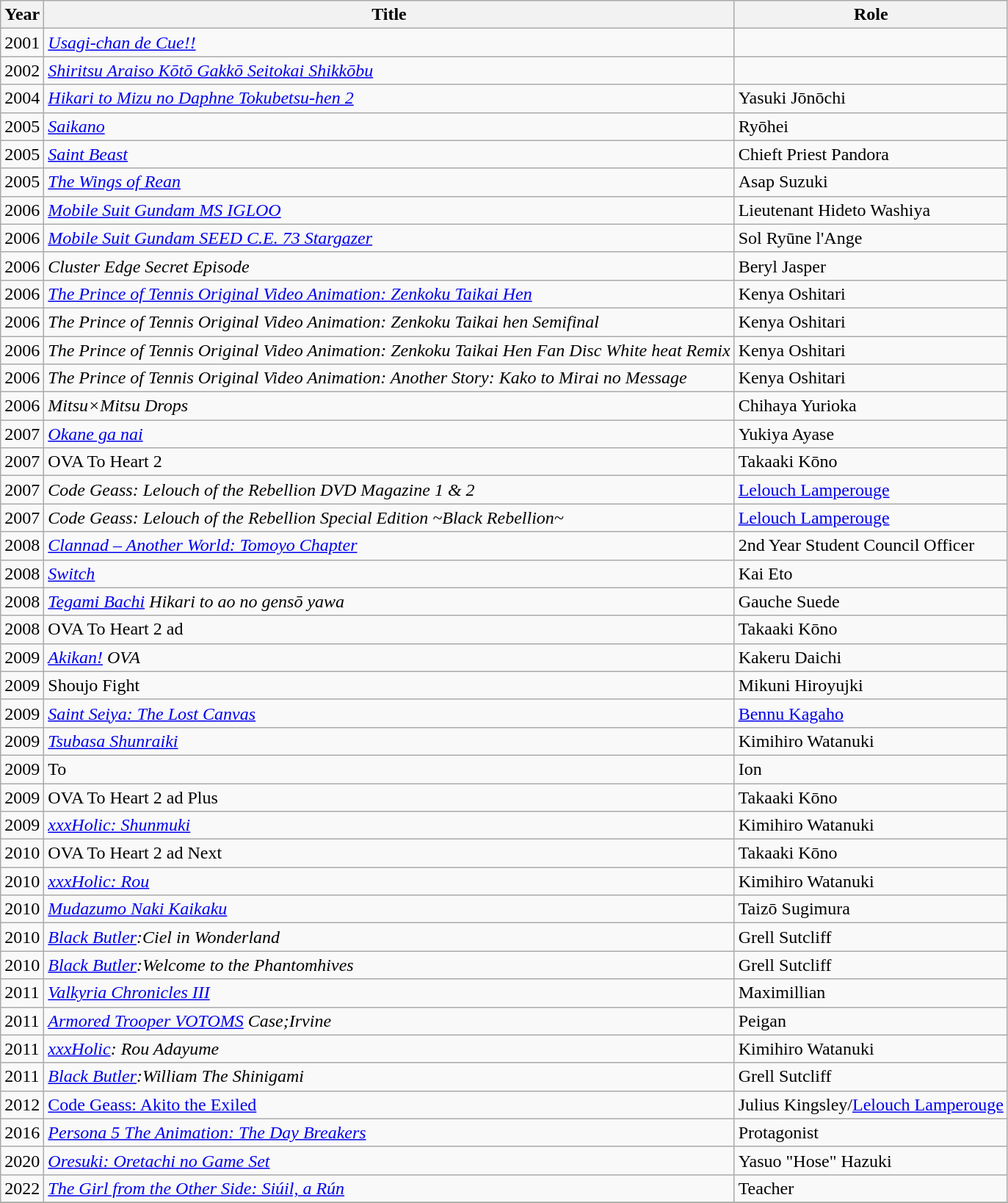<table class="wikitable">
<tr>
<th>Year</th>
<th>Title</th>
<th>Role</th>
</tr>
<tr>
<td>2001</td>
<td><em><a href='#'>Usagi-chan de Cue!!</a></em></td>
<td></td>
</tr>
<tr>
<td>2002</td>
<td><em><a href='#'>Shiritsu Araiso Kōtō Gakkō Seitokai Shikkōbu</a></em></td>
<td></td>
</tr>
<tr>
<td>2004</td>
<td><em><a href='#'>Hikari to Mizu no Daphne Tokubetsu-hen 2</a></em></td>
<td>Yasuki Jōnōchi</td>
</tr>
<tr>
<td>2005</td>
<td><em><a href='#'>Saikano</a></em></td>
<td>Ryōhei</td>
</tr>
<tr>
<td>2005</td>
<td><em><a href='#'>Saint Beast</a></em></td>
<td>Chieft Priest Pandora</td>
</tr>
<tr>
<td>2005</td>
<td><em><a href='#'>The Wings of Rean</a></em></td>
<td>Asap Suzuki</td>
</tr>
<tr>
<td>2006</td>
<td><em><a href='#'>Mobile Suit Gundam MS IGLOO</a></em></td>
<td>Lieutenant Hideto Washiya</td>
</tr>
<tr>
<td>2006</td>
<td><em><a href='#'>Mobile Suit Gundam SEED C.E. 73 Stargazer</a></em></td>
<td>Sol Ryūne l'Ange</td>
</tr>
<tr>
<td>2006</td>
<td><em>Cluster Edge Secret Episode</em></td>
<td>Beryl Jasper</td>
</tr>
<tr>
<td>2006</td>
<td><em><a href='#'>The Prince of Tennis Original Video Animation: Zenkoku Taikai Hen</a></em></td>
<td>Kenya Oshitari</td>
</tr>
<tr>
<td>2006</td>
<td><em>The Prince of Tennis Original Video Animation: Zenkoku Taikai hen Semifinal</em></td>
<td>Kenya Oshitari</td>
</tr>
<tr>
<td>2006</td>
<td><em>The Prince of Tennis Original Video Animation: Zenkoku Taikai Hen Fan Disc White heat Remix</em></td>
<td>Kenya Oshitari</td>
</tr>
<tr>
<td>2006</td>
<td><em>The Prince of Tennis Original Video Animation: Another Story: Kako to Mirai no Message</em></td>
<td>Kenya Oshitari</td>
</tr>
<tr>
<td>2006</td>
<td><em>Mitsu×Mitsu Drops</em></td>
<td>Chihaya Yurioka</td>
</tr>
<tr>
<td>2007</td>
<td><em><a href='#'>Okane ga nai</a></em></td>
<td>Yukiya Ayase</td>
</tr>
<tr>
<td>2007</td>
<td>OVA To Heart 2</td>
<td>Takaaki Kōno</td>
</tr>
<tr>
<td>2007</td>
<td><em>Code Geass: Lelouch of the Rebellion DVD Magazine 1 & 2</em></td>
<td><a href='#'>Lelouch Lamperouge</a></td>
</tr>
<tr>
<td>2007</td>
<td><em>Code Geass: Lelouch of the Rebellion Special Edition ~Black Rebellion~</em></td>
<td><a href='#'>Lelouch Lamperouge</a></td>
</tr>
<tr>
<td>2008</td>
<td><em><a href='#'>Clannad – Another World: Tomoyo Chapter</a></em></td>
<td>2nd Year Student Council Officer</td>
</tr>
<tr>
<td>2008</td>
<td><em><a href='#'>Switch</a></em></td>
<td>Kai Eto</td>
</tr>
<tr>
<td>2008</td>
<td><em><a href='#'>Tegami Bachi</a> Hikari to ao no gensō yawa</em></td>
<td>Gauche Suede</td>
</tr>
<tr>
<td>2008</td>
<td>OVA To Heart 2 ad</td>
<td>Takaaki Kōno</td>
</tr>
<tr>
<td>2009</td>
<td><em><a href='#'>Akikan!</a> OVA</em></td>
<td>Kakeru Daichi</td>
</tr>
<tr>
<td>2009</td>
<td>Shoujo Fight</td>
<td>Mikuni Hiroyujki</td>
</tr>
<tr>
<td>2009</td>
<td><em><a href='#'>Saint Seiya: The Lost Canvas</a></em></td>
<td><a href='#'>Bennu Kagaho</a></td>
</tr>
<tr>
<td>2009</td>
<td><em><a href='#'>Tsubasa Shunraiki</a></em></td>
<td>Kimihiro Watanuki</td>
</tr>
<tr>
<td>2009</td>
<td>To</td>
<td>Ion</td>
</tr>
<tr>
<td>2009</td>
<td>OVA To Heart 2 ad Plus</td>
<td>Takaaki Kōno</td>
</tr>
<tr>
<td>2009</td>
<td><em><a href='#'>xxxHolic: Shunmuki</a></em></td>
<td>Kimihiro Watanuki</td>
</tr>
<tr>
<td>2010</td>
<td>OVA To Heart 2 ad Next</td>
<td>Takaaki Kōno</td>
</tr>
<tr>
<td>2010</td>
<td><em><a href='#'>xxxHolic: Rou</a></em></td>
<td>Kimihiro Watanuki</td>
</tr>
<tr>
<td>2010</td>
<td><em><a href='#'>Mudazumo Naki Kaikaku</a></em></td>
<td>Taizō Sugimura</td>
</tr>
<tr>
<td>2010</td>
<td><em><a href='#'>Black Butler</a>:Ciel in Wonderland</em></td>
<td>Grell Sutcliff</td>
</tr>
<tr>
<td>2010</td>
<td><em><a href='#'>Black Butler</a>:Welcome to the Phantomhives</em></td>
<td>Grell Sutcliff</td>
</tr>
<tr>
<td>2011</td>
<td><em><a href='#'>Valkyria Chronicles III</a></em></td>
<td>Maximillian</td>
</tr>
<tr>
<td>2011</td>
<td><em><a href='#'>Armored Trooper VOTOMS</a> Case;Irvine</em></td>
<td>Peigan</td>
</tr>
<tr>
<td>2011</td>
<td><em><a href='#'>xxxHolic</a>: Rou Adayume</em></td>
<td>Kimihiro Watanuki</td>
</tr>
<tr>
<td>2011</td>
<td><em><a href='#'>Black Butler</a>:William The Shinigami</em></td>
<td>Grell Sutcliff</td>
</tr>
<tr>
<td>2012</td>
<td><a href='#'>Code Geass: Akito the Exiled</a></td>
<td>Julius Kingsley/<a href='#'>Lelouch Lamperouge</a></td>
</tr>
<tr>
<td>2016</td>
<td><em><a href='#'>Persona 5 The Animation: The Day Breakers</a></em></td>
<td>Protagonist</td>
</tr>
<tr>
<td>2020</td>
<td><em><a href='#'>Oresuki: Oretachi no Game Set</a></em></td>
<td>Yasuo "Hose" Hazuki</td>
</tr>
<tr>
<td>2022</td>
<td><em><a href='#'>The Girl from the Other Side: Siúil, a Rún</a></em></td>
<td>Teacher</td>
</tr>
<tr>
</tr>
</table>
